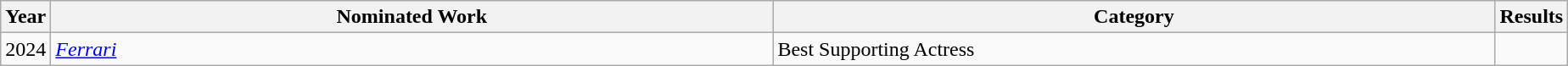<table class="wikitable">
<tr>
<th scope="col" style="width":1em;">Year</th>
<th scope="col" style="width:35em;">Nominated Work</th>
<th scope="col" style="width:35em;">Category</th>
<th scope="col" style="width:1em;">Results</th>
</tr>
<tr>
<td>2024</td>
<td><em><a href='#'>Ferrari</a></em></td>
<td>Best Supporting Actress</td>
<td></td>
</tr>
</table>
